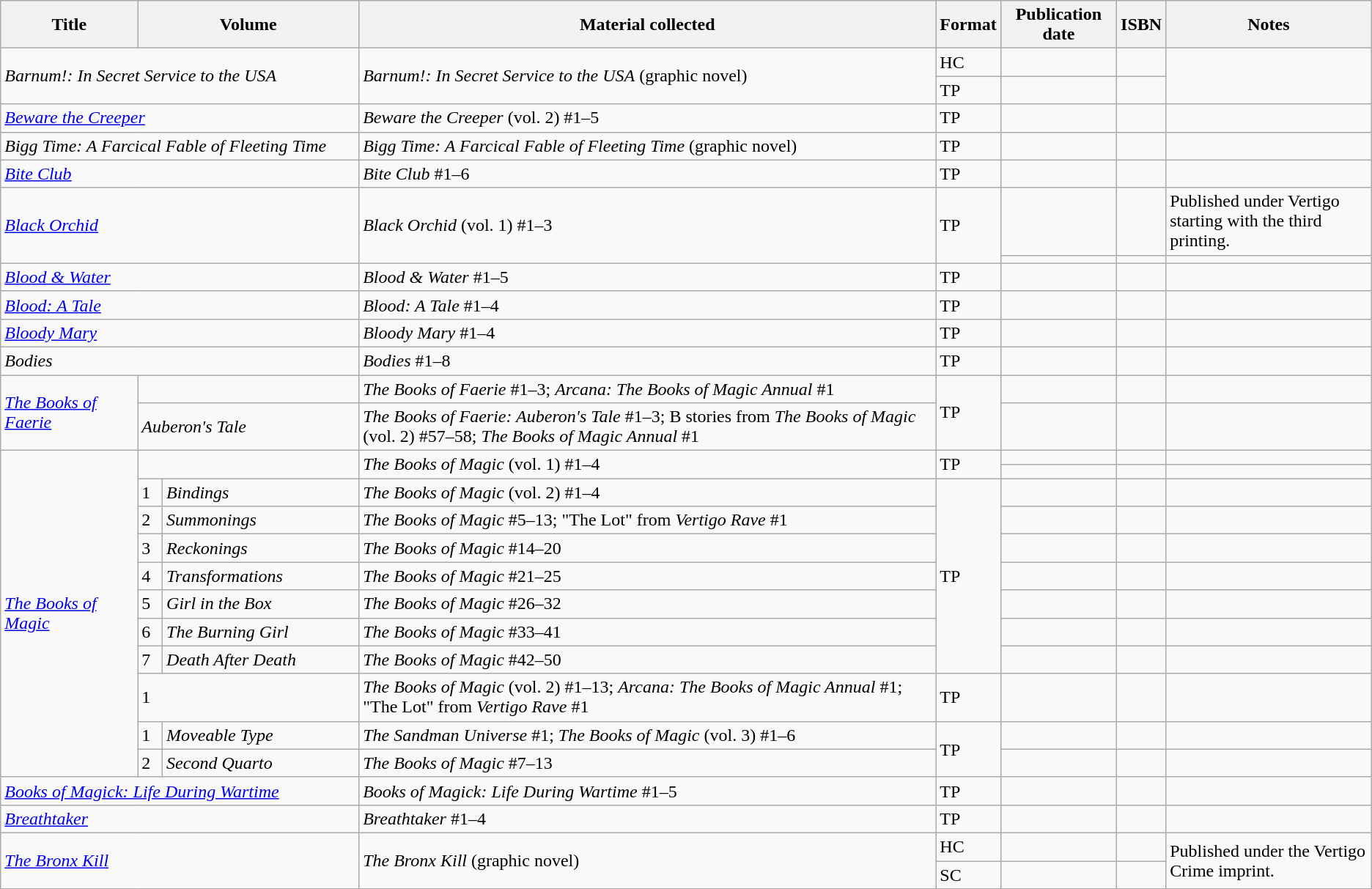<table class="wikitable">
<tr>
<th width="10%">Title</th>
<th colspan="2">Volume</th>
<th>Material collected</th>
<th>Format</th>
<th>Publication date</th>
<th>ISBN</th>
<th width="15%">Notes</th>
</tr>
<tr>
<td colspan="3" rowspan="2"><em>Barnum!: In Secret Service to the USA</em></td>
<td rowspan="2"><em>Barnum!: In Secret Service to the USA</em> (graphic novel)</td>
<td>HC</td>
<td></td>
<td></td>
<td rowspan="2"></td>
</tr>
<tr>
<td>TP</td>
<td></td>
<td></td>
</tr>
<tr>
<td colspan="3"><em><a href='#'>Beware the Creeper</a></em></td>
<td><em>Beware the Creeper</em> (vol. 2) #1–5</td>
<td>TP</td>
<td></td>
<td></td>
<td></td>
</tr>
<tr>
<td colspan="3"><em>Bigg Time: A Farcical Fable of Fleeting Time</em></td>
<td><em>Bigg Time: A Farcical Fable of Fleeting Time</em> (graphic novel)</td>
<td>TP</td>
<td></td>
<td></td>
<td></td>
</tr>
<tr>
<td colspan="3"><em><a href='#'>Bite Club</a></em></td>
<td><em>Bite Club</em> #1–6</td>
<td>TP</td>
<td></td>
<td></td>
<td></td>
</tr>
<tr>
<td colspan="3" rowspan="2"><em><a href='#'>Black Orchid</a></em></td>
<td rowspan="2"><em>Black Orchid</em> (vol. 1) #1–3</td>
<td rowspan="2">TP</td>
<td></td>
<td></td>
<td>Published under Vertigo starting with the third printing.</td>
</tr>
<tr>
<td></td>
<td></td>
<td></td>
</tr>
<tr>
<td colspan="3"><em><a href='#'>Blood & Water</a></em></td>
<td><em>Blood & Water</em> #1–5</td>
<td>TP</td>
<td></td>
<td></td>
<td></td>
</tr>
<tr>
<td colspan="3"><em><a href='#'>Blood: A Tale</a></em></td>
<td><em>Blood: A Tale</em> #1–4</td>
<td>TP</td>
<td></td>
<td></td>
<td></td>
</tr>
<tr>
<td colspan="3"><em><a href='#'>Bloody Mary</a></em></td>
<td><em>Bloody Mary</em> #1–4</td>
<td>TP</td>
<td></td>
<td></td>
<td></td>
</tr>
<tr>
<td colspan="3"><em>Bodies</em></td>
<td><em>Bodies</em> #1–8</td>
<td>TP</td>
<td></td>
<td></td>
<td></td>
</tr>
<tr>
<td rowspan="2"><em><a href='#'>The Books of Faerie</a></em></td>
<td colspan="2"></td>
<td><em>The Books of Faerie</em> #1–3; <em>Arcana: The Books of Magic Annual</em> #1</td>
<td rowspan="2">TP</td>
<td></td>
<td></td>
<td></td>
</tr>
<tr>
<td colspan="2"><em>Auberon's Tale</em></td>
<td><em>The Books of Faerie: Auberon's Tale</em> #1–3; B stories from <em>The Books of Magic</em> (vol. 2) #57–58; <em>The Books of Magic Annual</em> #1</td>
<td></td>
<td></td>
<td></td>
</tr>
<tr>
<td rowspan="12"><em><a href='#'>The Books of Magic</a></em></td>
<td colspan="2" rowspan="2"></td>
<td rowspan="2"><em>The Books of Magic</em> (vol. 1) #1–4</td>
<td rowspan="2">TP</td>
<td></td>
<td></td>
<td></td>
</tr>
<tr>
<td></td>
<td></td>
<td></td>
</tr>
<tr>
<td>1</td>
<td><em>Bindings</em></td>
<td><em>The Books of Magic</em> (vol. 2) #1–4</td>
<td rowspan="7">TP</td>
<td></td>
<td></td>
<td></td>
</tr>
<tr>
<td>2</td>
<td><em>Summonings</em></td>
<td><em>The Books of Magic</em> #5–13; "The Lot" from <em>Vertigo Rave</em> #1</td>
<td></td>
<td></td>
<td></td>
</tr>
<tr>
<td>3</td>
<td><em>Reckonings</em></td>
<td><em>The Books of Magic</em> #14–20</td>
<td></td>
<td></td>
<td></td>
</tr>
<tr>
<td>4</td>
<td><em>Transformations</em></td>
<td><em>The Books of Magic</em> #21–25</td>
<td></td>
<td></td>
<td></td>
</tr>
<tr>
<td>5</td>
<td><em>Girl in the Box</em></td>
<td><em>The Books of Magic</em> #26–32</td>
<td></td>
<td></td>
<td></td>
</tr>
<tr>
<td>6</td>
<td><em>The Burning Girl</em></td>
<td><em>The Books of Magic</em> #33–41</td>
<td></td>
<td></td>
<td></td>
</tr>
<tr>
<td>7</td>
<td><em>Death After Death</em></td>
<td><em>The Books of Magic</em> #42–50</td>
<td></td>
<td></td>
<td></td>
</tr>
<tr>
<td colspan="2">1</td>
<td><em>The Books of Magic</em> (vol. 2) #1–13; <em>Arcana: The Books of Magic Annual</em> #1; "The Lot" from <em>Vertigo Rave</em> #1</td>
<td>TP</td>
<td></td>
<td></td>
<td></td>
</tr>
<tr>
<td>1</td>
<td><em>Moveable Type</em></td>
<td><em>The Sandman Universe</em> #1; <em>The Books of Magic</em> (vol. 3) #1–6</td>
<td rowspan="2">TP</td>
<td></td>
<td></td>
<td></td>
</tr>
<tr>
<td>2</td>
<td><em>Second Quarto</em></td>
<td><em>The Books of Magic</em> #7–13</td>
<td></td>
<td></td>
<td></td>
</tr>
<tr>
<td colspan="3"><em><a href='#'>Books of Magick: Life During Wartime</a></em></td>
<td><em>Books of Magick: Life During Wartime</em> #1–5</td>
<td>TP</td>
<td></td>
<td></td>
<td></td>
</tr>
<tr>
<td colspan="3"><em><a href='#'>Breathtaker</a></em></td>
<td><em>Breathtaker</em> #1–4</td>
<td>TP</td>
<td></td>
<td></td>
<td></td>
</tr>
<tr>
<td colspan="3" rowspan="2"><em><a href='#'>The Bronx Kill</a></em></td>
<td rowspan="2"><em>The Bronx Kill</em> (graphic novel)</td>
<td>HC</td>
<td></td>
<td></td>
<td rowspan="2">Published under the Vertigo Crime imprint.</td>
</tr>
<tr>
<td>SC</td>
<td></td>
<td></td>
</tr>
</table>
